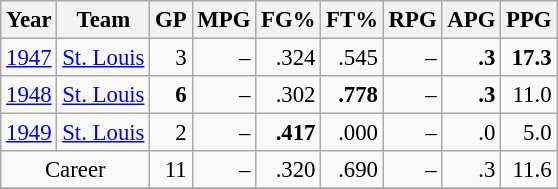<table class="wikitable sortable" style="font-size:95%; text-align:right;">
<tr>
<th>Year</th>
<th>Team</th>
<th>GP</th>
<th>MPG</th>
<th>FG%</th>
<th>FT%</th>
<th>RPG</th>
<th>APG</th>
<th>PPG</th>
</tr>
<tr>
<td style="text-align:left;"><a href='#'>1947</a></td>
<td style="text-align:left;"><a href='#'>St. Louis</a></td>
<td>3</td>
<td>–</td>
<td>.324</td>
<td>.545</td>
<td>–</td>
<td><strong>.3</strong></td>
<td><strong>17.3</strong></td>
</tr>
<tr>
<td style="text-align:left;"><a href='#'>1948</a></td>
<td style="text-align:left;"><a href='#'>St. Louis</a></td>
<td><strong>6</strong></td>
<td>–</td>
<td>.302</td>
<td><strong>.778</strong></td>
<td>–</td>
<td><strong>.3</strong></td>
<td>11.0</td>
</tr>
<tr>
<td style="text-align:left;"><a href='#'>1949</a></td>
<td style="text-align:left;"><a href='#'>St. Louis</a></td>
<td>2</td>
<td>–</td>
<td><strong>.417</strong></td>
<td>.000</td>
<td>–</td>
<td>.0</td>
<td>5.0</td>
</tr>
<tr>
<td style="text-align:center;" colspan="2">Career</td>
<td>11</td>
<td>–</td>
<td>.320</td>
<td>.690</td>
<td>–</td>
<td>.3</td>
<td>11.6</td>
</tr>
<tr>
</tr>
</table>
